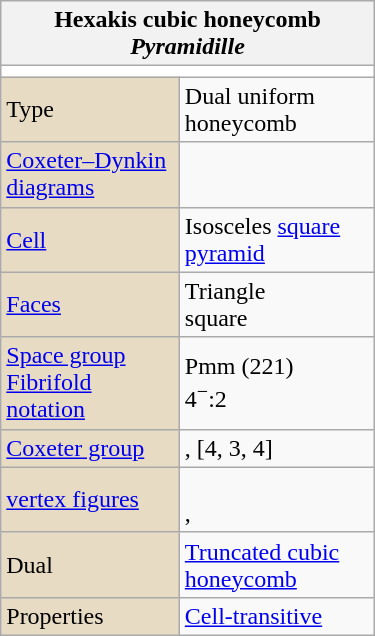<table class="wikitable" align="right" style="margin-left:10px" width="250">
<tr>
<th bgcolor=#e7dcc3 colspan=2>Hexakis cubic honeycomb<br><em>Pyramidille</em></th>
</tr>
<tr>
<td bgcolor=#ffffff align=center colspan=2></td>
</tr>
<tr>
<td bgcolor=#e7dcc3>Type</td>
<td>Dual uniform honeycomb</td>
</tr>
<tr>
<td bgcolor=#e7dcc3><a href='#'>Coxeter–Dynkin diagrams</a></td>
<td></td>
</tr>
<tr>
<td bgcolor=#e7dcc3><a href='#'>Cell</a></td>
<td>Isosceles <a href='#'>square pyramid</a> </td>
</tr>
<tr>
<td bgcolor=#e7dcc3><a href='#'>Faces</a></td>
<td>Triangle<br>square</td>
</tr>
<tr>
<td bgcolor=#e7dcc3><a href='#'>Space group</a><br><a href='#'>Fibrifold notation</a></td>
<td>Pmm (221)<br>4<sup>−</sup>:2</td>
</tr>
<tr>
<td bgcolor=#e7dcc3><a href='#'>Coxeter group</a></td>
<td>, [4, 3, 4]</td>
</tr>
<tr>
<td bgcolor=#e7dcc3><a href='#'>vertex figures</a></td>
<td><br> , </td>
</tr>
<tr>
<td bgcolor=#e7dcc3>Dual</td>
<td><a href='#'>Truncated cubic honeycomb</a></td>
</tr>
<tr>
<td bgcolor=#e7dcc3>Properties</td>
<td><a href='#'>Cell-transitive</a></td>
</tr>
</table>
